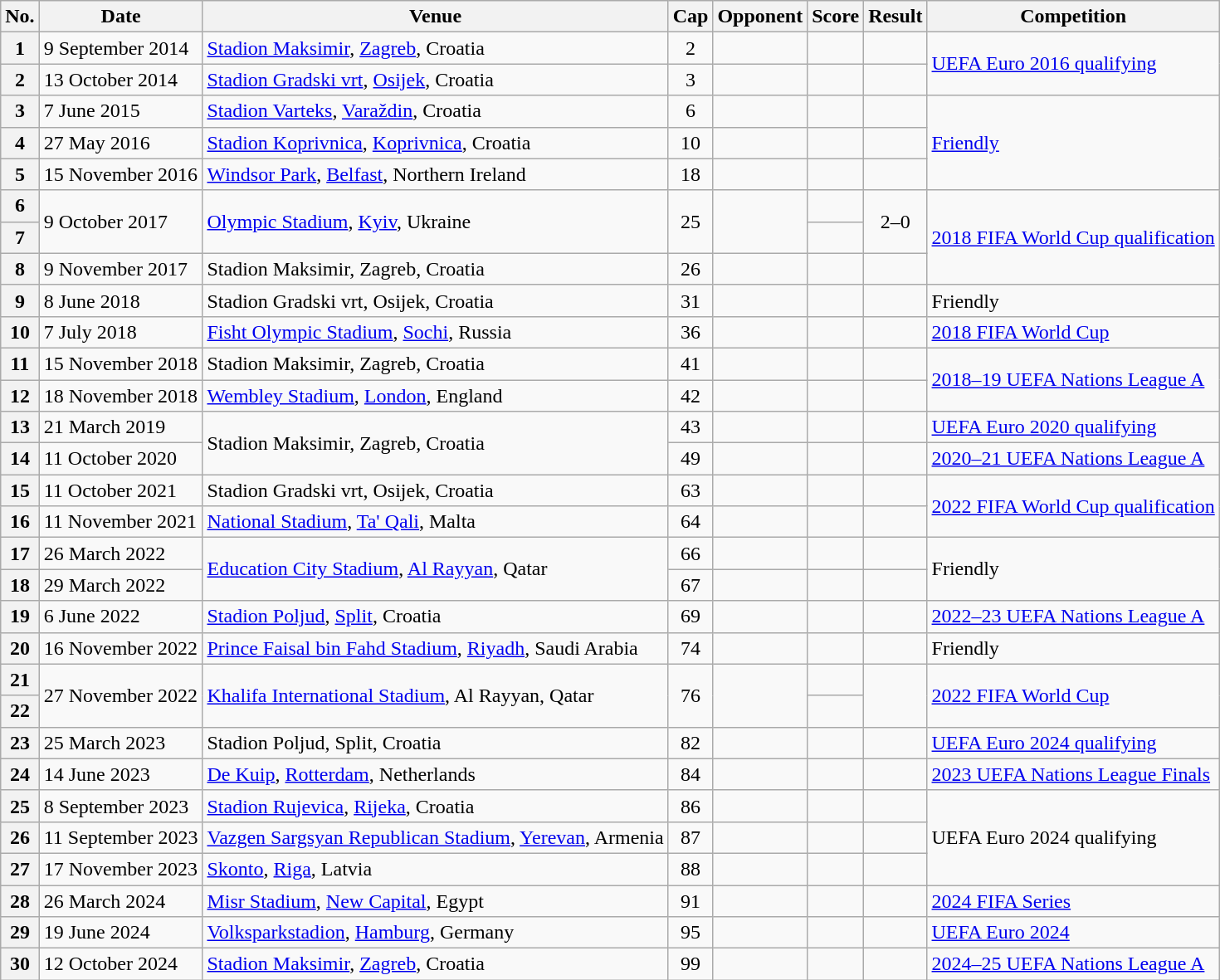<table class="wikitable sortable">
<tr>
<th scope=col>No.</th>
<th scope=col data-sort-type=date>Date</th>
<th scope=col>Venue</th>
<th scope=col>Cap</th>
<th scope=col>Opponent</th>
<th scope=col>Score</th>
<th scope=col>Result</th>
<th scope=col>Competition</th>
</tr>
<tr>
<th scope=row>1</th>
<td>9 September 2014</td>
<td><a href='#'>Stadion Maksimir</a>, <a href='#'>Zagreb</a>, Croatia</td>
<td align=center>2</td>
<td></td>
<td></td>
<td></td>
<td rowspan=2><a href='#'>UEFA Euro 2016 qualifying</a></td>
</tr>
<tr>
<th scope=row>2</th>
<td>13 October 2014</td>
<td><a href='#'>Stadion Gradski vrt</a>, <a href='#'>Osijek</a>, Croatia</td>
<td align=center>3</td>
<td></td>
<td></td>
<td></td>
</tr>
<tr>
<th scope=row>3</th>
<td>7 June 2015</td>
<td><a href='#'>Stadion Varteks</a>, <a href='#'>Varaždin</a>, Croatia</td>
<td align=center>6</td>
<td></td>
<td></td>
<td></td>
<td rowspan=3><a href='#'>Friendly</a></td>
</tr>
<tr>
<th scope=row>4</th>
<td>27 May 2016</td>
<td><a href='#'>Stadion Koprivnica</a>, <a href='#'>Koprivnica</a>, Croatia</td>
<td align=center>10</td>
<td></td>
<td></td>
<td></td>
</tr>
<tr>
<th scope=row>5</th>
<td>15 November 2016</td>
<td><a href='#'>Windsor Park</a>, <a href='#'>Belfast</a>, Northern Ireland</td>
<td align=center>18</td>
<td></td>
<td></td>
<td></td>
</tr>
<tr>
<th scope=row>6</th>
<td rowspan=2>9 October 2017</td>
<td rowspan=2><a href='#'>Olympic Stadium</a>, <a href='#'>Kyiv</a>, Ukraine</td>
<td rowspan=2 align=center>25</td>
<td rowspan=2></td>
<td></td>
<td rowspan=2 style="text-align:center;">2–0</td>
<td rowspan=3><a href='#'>2018 FIFA World Cup qualification</a></td>
</tr>
<tr>
<th scope=row>7</th>
<td></td>
</tr>
<tr>
<th scope=row>8</th>
<td>9 November 2017</td>
<td>Stadion Maksimir, Zagreb, Croatia</td>
<td align=center>26</td>
<td></td>
<td></td>
<td></td>
</tr>
<tr>
<th scope=row>9</th>
<td>8 June 2018</td>
<td>Stadion Gradski vrt, Osijek, Croatia</td>
<td align=center>31</td>
<td></td>
<td></td>
<td></td>
<td>Friendly</td>
</tr>
<tr>
<th scope=row>10</th>
<td>7 July 2018</td>
<td><a href='#'>Fisht Olympic Stadium</a>, <a href='#'>Sochi</a>, Russia</td>
<td align=center>36</td>
<td></td>
<td></td>
<td></td>
<td><a href='#'>2018 FIFA World Cup</a></td>
</tr>
<tr>
<th scope=row>11</th>
<td>15 November 2018</td>
<td>Stadion Maksimir, Zagreb, Croatia</td>
<td align=center>41</td>
<td></td>
<td></td>
<td></td>
<td rowspan=2><a href='#'>2018–19 UEFA Nations League A</a></td>
</tr>
<tr>
<th scope=row>12</th>
<td>18 November 2018</td>
<td><a href='#'>Wembley Stadium</a>, <a href='#'>London</a>, England</td>
<td align=center>42</td>
<td></td>
<td></td>
<td></td>
</tr>
<tr>
<th scope=row>13</th>
<td>21 March 2019</td>
<td rowspan=2>Stadion Maksimir, Zagreb, Croatia</td>
<td align=center>43</td>
<td></td>
<td></td>
<td></td>
<td><a href='#'>UEFA Euro 2020 qualifying</a></td>
</tr>
<tr>
<th scope=row>14</th>
<td>11 October 2020</td>
<td align=center>49</td>
<td></td>
<td></td>
<td></td>
<td><a href='#'>2020–21 UEFA Nations League A</a></td>
</tr>
<tr>
<th scope=row>15</th>
<td>11 October 2021</td>
<td>Stadion Gradski vrt, Osijek, Croatia</td>
<td align=center>63</td>
<td></td>
<td></td>
<td></td>
<td rowspan="2"><a href='#'>2022 FIFA World Cup qualification</a></td>
</tr>
<tr>
<th scope=row>16</th>
<td>11 November 2021</td>
<td><a href='#'>National Stadium</a>, <a href='#'>Ta' Qali</a>, Malta</td>
<td align=center>64</td>
<td></td>
<td></td>
<td></td>
</tr>
<tr>
<th scope=row>17</th>
<td>26 March 2022</td>
<td rowspan="2"><a href='#'>Education City Stadium</a>, <a href='#'>Al Rayyan</a>, Qatar</td>
<td align=center>66</td>
<td></td>
<td></td>
<td></td>
<td rowspan="2">Friendly</td>
</tr>
<tr>
<th scope=row>18</th>
<td>29 March 2022</td>
<td align=center>67</td>
<td></td>
<td></td>
<td></td>
</tr>
<tr>
<th scope=row>19</th>
<td>6 June 2022</td>
<td><a href='#'>Stadion Poljud</a>, <a href='#'>Split</a>, Croatia</td>
<td align=center>69</td>
<td></td>
<td></td>
<td></td>
<td><a href='#'>2022–23 UEFA Nations League A</a></td>
</tr>
<tr>
<th scope=row>20</th>
<td>16 November 2022</td>
<td><a href='#'>Prince Faisal bin Fahd Stadium</a>, <a href='#'>Riyadh</a>, Saudi Arabia</td>
<td align=center>74</td>
<td></td>
<td></td>
<td></td>
<td>Friendly</td>
</tr>
<tr>
<th scope=row>21</th>
<td rowspan=2>27 November 2022</td>
<td rowspan=2><a href='#'>Khalifa International Stadium</a>, Al Rayyan, Qatar</td>
<td rowspan=2 align=center>76</td>
<td rowspan=2></td>
<td></td>
<td rowspan=2></td>
<td rowspan=2><a href='#'>2022 FIFA World Cup</a></td>
</tr>
<tr>
<th scope=row>22</th>
<td></td>
</tr>
<tr>
<th scope=row>23</th>
<td>25 March 2023</td>
<td>Stadion Poljud, Split, Croatia</td>
<td align=center>82</td>
<td></td>
<td></td>
<td></td>
<td><a href='#'>UEFA Euro 2024 qualifying</a></td>
</tr>
<tr>
<th scope=row>24</th>
<td>14 June 2023</td>
<td><a href='#'>De Kuip</a>, <a href='#'>Rotterdam</a>, Netherlands</td>
<td align=center>84</td>
<td></td>
<td></td>
<td></td>
<td><a href='#'>2023 UEFA Nations League Finals</a></td>
</tr>
<tr>
<th scope=row>25</th>
<td>8 September 2023</td>
<td><a href='#'>Stadion Rujevica</a>, <a href='#'>Rijeka</a>, Croatia</td>
<td align=center>86</td>
<td></td>
<td></td>
<td></td>
<td rowspan="3">UEFA Euro 2024 qualifying</td>
</tr>
<tr>
<th scope=row>26</th>
<td>11 September 2023</td>
<td><a href='#'>Vazgen Sargsyan Republican Stadium</a>, <a href='#'>Yerevan</a>, Armenia</td>
<td align=center>87</td>
<td></td>
<td></td>
<td></td>
</tr>
<tr>
<th scope=row>27</th>
<td>17 November 2023</td>
<td><a href='#'>Skonto</a>, <a href='#'>Riga</a>, Latvia</td>
<td align=center>88</td>
<td></td>
<td></td>
<td></td>
</tr>
<tr>
<th scope=row>28</th>
<td>26 March 2024</td>
<td><a href='#'>Misr Stadium</a>, <a href='#'>New Capital</a>, Egypt</td>
<td align="center">91</td>
<td></td>
<td></td>
<td></td>
<td><a href='#'>2024 FIFA Series</a></td>
</tr>
<tr>
<th scope=row>29</th>
<td>19 June 2024</td>
<td><a href='#'>Volksparkstadion</a>, <a href='#'>Hamburg</a>, Germany</td>
<td align=center>95</td>
<td></td>
<td></td>
<td></td>
<td><a href='#'>UEFA Euro 2024</a></td>
</tr>
<tr>
<th scope=row>30</th>
<td>12 October 2024</td>
<td><a href='#'>Stadion Maksimir</a>, <a href='#'>Zagreb</a>, Croatia</td>
<td align=center>99</td>
<td></td>
<td></td>
<td></td>
<td><a href='#'>2024–25 UEFA Nations League A</a></td>
</tr>
</table>
